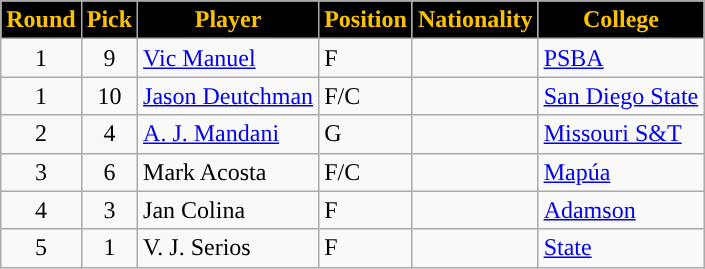<table class="wikitable sortable sortable">
<tr>
<th style="background:#000000; color:#FCC200; ">Round</th>
<th style="background:#000000; color:#FCC200; ">Pick</th>
<th style="background:#000000; color:#FCC200; ">Player</th>
<th style="background:#000000; color:#FCC200; ">Position</th>
<th style="background:#000000; color:#FCC200; ">Nationality</th>
<th style="background:#000000; color:#FCC200; ">College</th>
</tr>
<tr>
<td align=center>1</td>
<td align=center>9</td>
<td><a href='#'>Vic Manuel</a></td>
<td>F</td>
<td></td>
<td><a href='#'>PSBA</a></td>
</tr>
<tr>
<td align=center>1</td>
<td align=center>10</td>
<td><a href='#'>Jason Deutchman</a></td>
<td>F/C</td>
<td></td>
<td><a href='#'>San Diego State</a></td>
</tr>
<tr>
<td align=center>2</td>
<td align=center>4</td>
<td><a href='#'>A. J. Mandani</a></td>
<td>G</td>
<td></td>
<td><a href='#'>Missouri S&T</a></td>
</tr>
<tr>
<td align=center>3</td>
<td align=center>6</td>
<td>Mark Acosta</td>
<td>F/C</td>
<td></td>
<td><a href='#'>Mapúa</a></td>
</tr>
<tr>
<td align=center>4</td>
<td align=center>3</td>
<td>Jan Colina</td>
<td>F</td>
<td></td>
<td><a href='#'>Adamson</a></td>
</tr>
<tr>
<td align=center>5</td>
<td align=center>1</td>
<td>V. J. Serios</td>
<td>F</td>
<td></td>
<td><a href='#'>State</a></td>
</tr>
</table>
